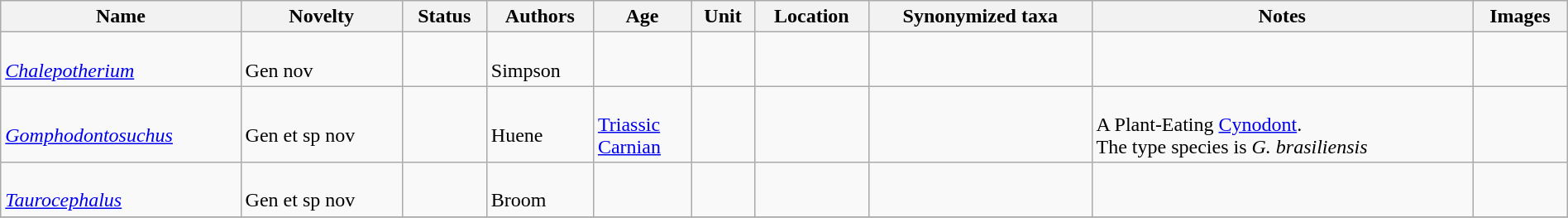<table class="wikitable sortable" align="center" width="100%">
<tr>
<th>Name</th>
<th>Novelty</th>
<th>Status</th>
<th>Authors</th>
<th>Age</th>
<th>Unit</th>
<th>Location</th>
<th>Synonymized taxa</th>
<th>Notes</th>
<th>Images</th>
</tr>
<tr>
<td><br><em><a href='#'>Chalepotherium</a></em></td>
<td><br>Gen nov</td>
<td></td>
<td><br>Simpson</td>
<td></td>
<td></td>
<td></td>
<td></td>
<td></td>
<td></td>
</tr>
<tr>
<td><br><em><a href='#'>Gomphodontosuchus</a></em></td>
<td><br>Gen et sp nov</td>
<td></td>
<td><br>Huene</td>
<td><br><a href='#'>Triassic</a><br><a href='#'>Carnian</a></td>
<td></td>
<td><br></td>
<td></td>
<td><br>A Plant-Eating <a href='#'>Cynodont</a>.<br>The type species is <em>G. brasiliensis</em></td>
<td></td>
</tr>
<tr>
<td><br><em><a href='#'>Taurocephalus</a></em></td>
<td><br>Gen et sp nov</td>
<td></td>
<td><br>Broom</td>
<td></td>
<td></td>
<td><br></td>
<td></td>
<td></td>
<td></td>
</tr>
<tr>
</tr>
</table>
